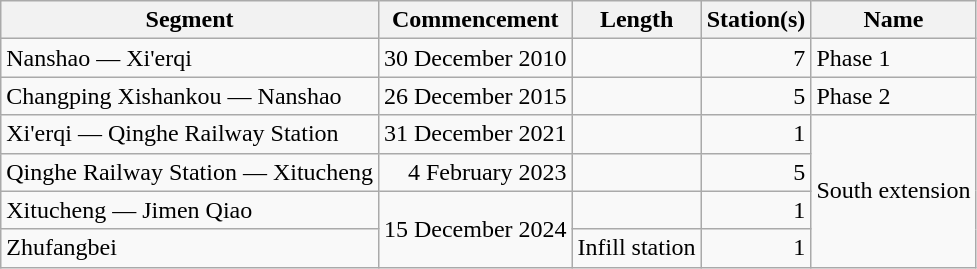<table class="wikitable" style="border-collapse: collapse; text-align: right;">
<tr>
<th>Segment</th>
<th>Commencement</th>
<th>Length</th>
<th>Station(s)</th>
<th>Name</th>
</tr>
<tr>
<td style="text-align: left;">Nanshao — Xi'erqi</td>
<td>30 December 2010</td>
<td></td>
<td>7</td>
<td style="text-align: left;">Phase 1</td>
</tr>
<tr>
<td style="text-align: left;">Changping Xishankou — Nanshao</td>
<td>26 December 2015</td>
<td></td>
<td>5</td>
<td style="text-align: left;">Phase 2</td>
</tr>
<tr>
<td style="text-align: left;">Xi'erqi — Qinghe Railway Station</td>
<td>31 December 2021</td>
<td></td>
<td>1</td>
<td rowspan="4" style="text-align: left;">South extension</td>
</tr>
<tr>
<td style="text-align: left;">Qinghe Railway Station — Xitucheng</td>
<td>4 February 2023</td>
<td></td>
<td>5</td>
</tr>
<tr>
<td style="text-align: left;">Xitucheng — Jimen Qiao</td>
<td rowspan=2>15 December 2024</td>
<td></td>
<td>1</td>
</tr>
<tr>
<td style="text-align: left;">Zhufangbei</td>
<td>Infill station</td>
<td>1</td>
</tr>
</table>
